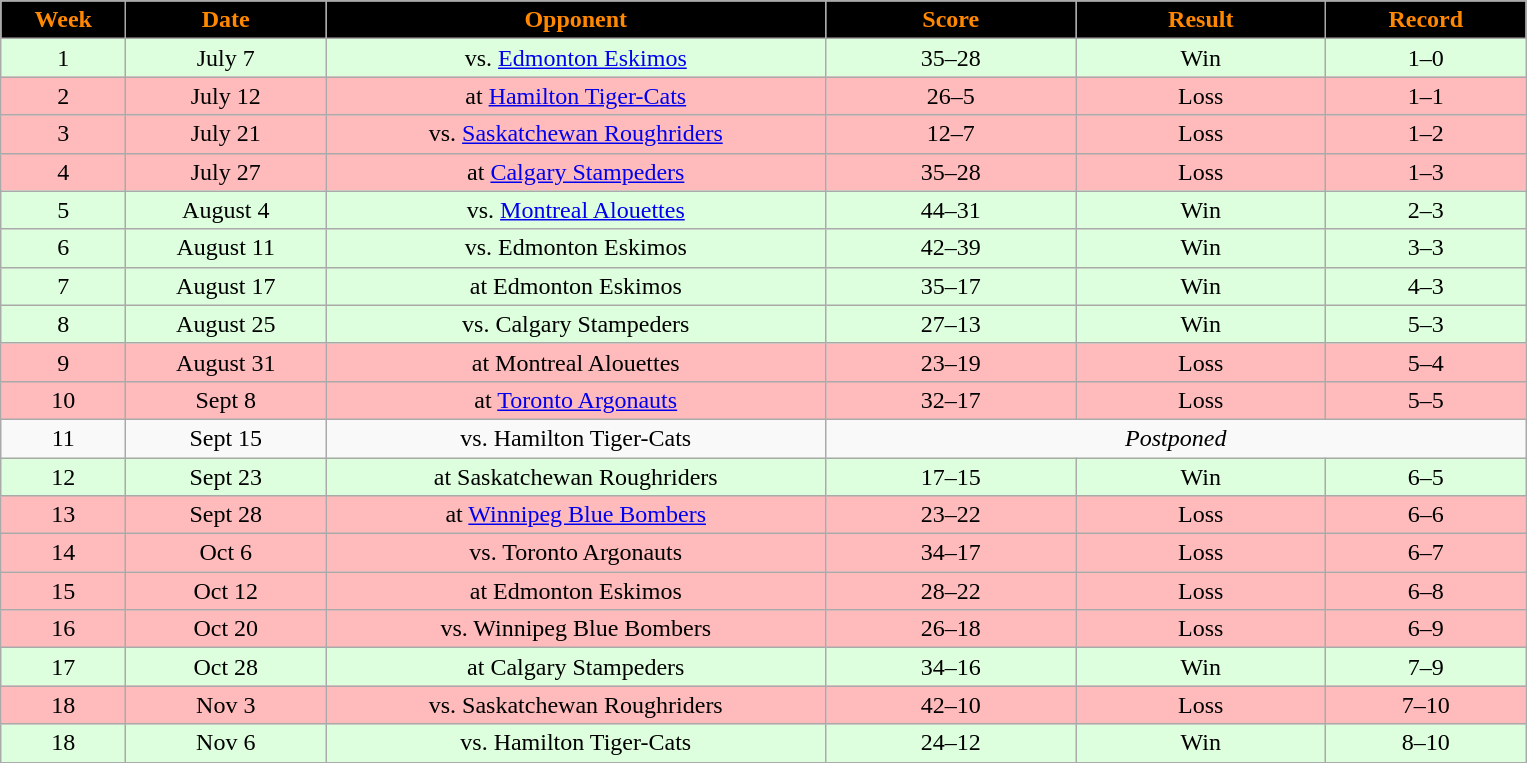<table class="wikitable sortable">
<tr>
<th style="background:black;color:#FF8800;"  width="5%">Week</th>
<th style="background:black;color:#FF8800;"  width="8%">Date</th>
<th style="background:black;color:#FF8800;"  width="20%">Opponent</th>
<th style="background:black;color:#FF8800;"  width="10%">Score</th>
<th style="background:black;color:#FF8800;"  width="10%">Result</th>
<th style="background:black;color:#FF8800;"  width="8%">Record</th>
</tr>
<tr align="center" bgcolor="DDFFDD">
<td>1</td>
<td>July 7</td>
<td>vs. <a href='#'>Edmonton Eskimos</a></td>
<td>35–28</td>
<td>Win</td>
<td>1–0</td>
</tr>
<tr align="center" bgcolor="ffbbbb">
<td>2</td>
<td>July 12</td>
<td>at <a href='#'>Hamilton Tiger-Cats</a></td>
<td>26–5</td>
<td>Loss</td>
<td>1–1</td>
</tr>
<tr align="center" bgcolor="ffbbbb">
<td>3</td>
<td>July 21</td>
<td>vs. <a href='#'>Saskatchewan Roughriders</a></td>
<td>12–7</td>
<td>Loss</td>
<td>1–2</td>
</tr>
<tr align="center" bgcolor="ffbbbb">
<td>4</td>
<td>July 27</td>
<td>at <a href='#'>Calgary Stampeders</a></td>
<td>35–28</td>
<td>Loss</td>
<td>1–3</td>
</tr>
<tr align="center" bgcolor="DDFFDD">
<td>5</td>
<td>August 4</td>
<td>vs. <a href='#'>Montreal Alouettes</a></td>
<td>44–31</td>
<td>Win</td>
<td>2–3</td>
</tr>
<tr align="center" bgcolor="DDFFDD">
<td>6</td>
<td>August 11</td>
<td>vs. Edmonton Eskimos</td>
<td>42–39</td>
<td>Win</td>
<td>3–3</td>
</tr>
<tr align="center" bgcolor="DDFFDD">
<td>7</td>
<td>August 17</td>
<td>at Edmonton Eskimos</td>
<td>35–17</td>
<td>Win</td>
<td>4–3</td>
</tr>
<tr align="center" bgcolor="DDFFDD">
<td>8</td>
<td>August 25</td>
<td>vs. Calgary Stampeders</td>
<td>27–13</td>
<td>Win</td>
<td>5–3</td>
</tr>
<tr align="center" bgcolor="ffbbbb">
<td>9</td>
<td>August 31</td>
<td>at Montreal Alouettes</td>
<td>23–19</td>
<td>Loss</td>
<td>5–4</td>
</tr>
<tr align="center" bgcolor="ffbbbb">
<td>10</td>
<td>Sept 8</td>
<td>at <a href='#'>Toronto Argonauts</a></td>
<td>32–17</td>
<td>Loss</td>
<td>5–5</td>
</tr>
<tr align="center">
<td>11</td>
<td>Sept 15</td>
<td>vs. Hamilton Tiger-Cats</td>
<td colSpan=3 align="center"><em>Postponed</em></td>
</tr>
<tr align="center" bgcolor="DDFFDD">
<td>12</td>
<td>Sept 23</td>
<td>at Saskatchewan Roughriders</td>
<td>17–15</td>
<td>Win</td>
<td>6–5</td>
</tr>
<tr align="center" bgcolor="ffbbbb">
<td>13</td>
<td>Sept 28</td>
<td>at <a href='#'>Winnipeg Blue Bombers</a></td>
<td>23–22</td>
<td>Loss</td>
<td>6–6</td>
</tr>
<tr align="center" bgcolor="ffbbbb">
<td>14</td>
<td>Oct 6</td>
<td>vs. Toronto Argonauts</td>
<td>34–17</td>
<td>Loss</td>
<td>6–7</td>
</tr>
<tr align="center" bgcolor="ffbbbb">
<td>15</td>
<td>Oct 12</td>
<td>at Edmonton Eskimos</td>
<td>28–22</td>
<td>Loss</td>
<td>6–8</td>
</tr>
<tr align="center" bgcolor="ffbbbb">
<td>16</td>
<td>Oct 20</td>
<td>vs. Winnipeg Blue Bombers</td>
<td>26–18</td>
<td>Loss</td>
<td>6–9</td>
</tr>
<tr align="center" bgcolor="DDFFDD">
<td>17</td>
<td>Oct 28</td>
<td>at Calgary Stampeders</td>
<td>34–16</td>
<td>Win</td>
<td>7–9</td>
</tr>
<tr align="center" bgcolor="ffbbbb">
<td>18</td>
<td>Nov 3</td>
<td>vs. Saskatchewan Roughriders</td>
<td>42–10</td>
<td>Loss</td>
<td>7–10</td>
</tr>
<tr align="center" bgcolor="DDFFDD">
<td>18</td>
<td>Nov 6</td>
<td>vs. Hamilton Tiger-Cats</td>
<td>24–12</td>
<td>Win</td>
<td>8–10</td>
</tr>
<tr>
</tr>
</table>
